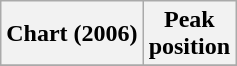<table class="wikitable sortable plainrowheaders" style="text-align:center">
<tr>
<th scope="col">Chart (2006)</th>
<th scope="col">Peak<br>position</th>
</tr>
<tr>
</tr>
</table>
